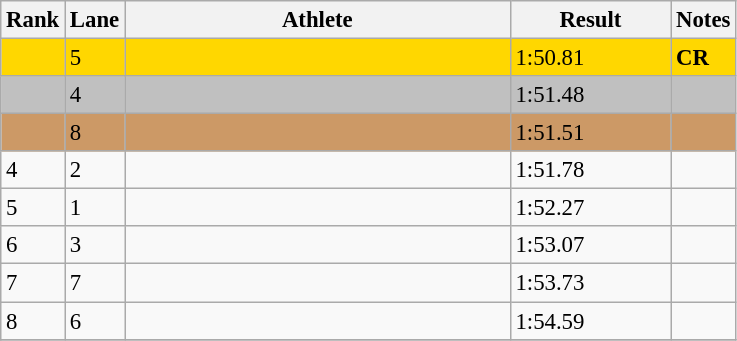<table class="wikitable" style="font-size:95%" style="width:35em;" style="text-align:center">
<tr>
<th>Rank</th>
<th>Lane</th>
<th width=250>Athlete</th>
<th width=100>Result</th>
<th>Notes</th>
</tr>
<tr bgcolor=gold>
<td></td>
<td>5</td>
<td align=left></td>
<td>1:50.81</td>
<td><strong>CR</strong></td>
</tr>
<tr bgcolor=silver>
<td></td>
<td>4</td>
<td align=left></td>
<td>1:51.48</td>
<td></td>
</tr>
<tr bgcolor=cc9966>
<td></td>
<td>8</td>
<td align=left></td>
<td>1:51.51</td>
<td></td>
</tr>
<tr>
<td>4</td>
<td>2</td>
<td align=left></td>
<td>1:51.78</td>
<td></td>
</tr>
<tr>
<td>5</td>
<td>1</td>
<td align=left></td>
<td>1:52.27</td>
<td></td>
</tr>
<tr>
<td>6</td>
<td>3</td>
<td align=left></td>
<td>1:53.07</td>
<td></td>
</tr>
<tr>
<td>7</td>
<td>7</td>
<td align=left></td>
<td>1:53.73</td>
<td></td>
</tr>
<tr>
<td>8</td>
<td>6</td>
<td align=left></td>
<td>1:54.59</td>
<td></td>
</tr>
<tr>
</tr>
</table>
